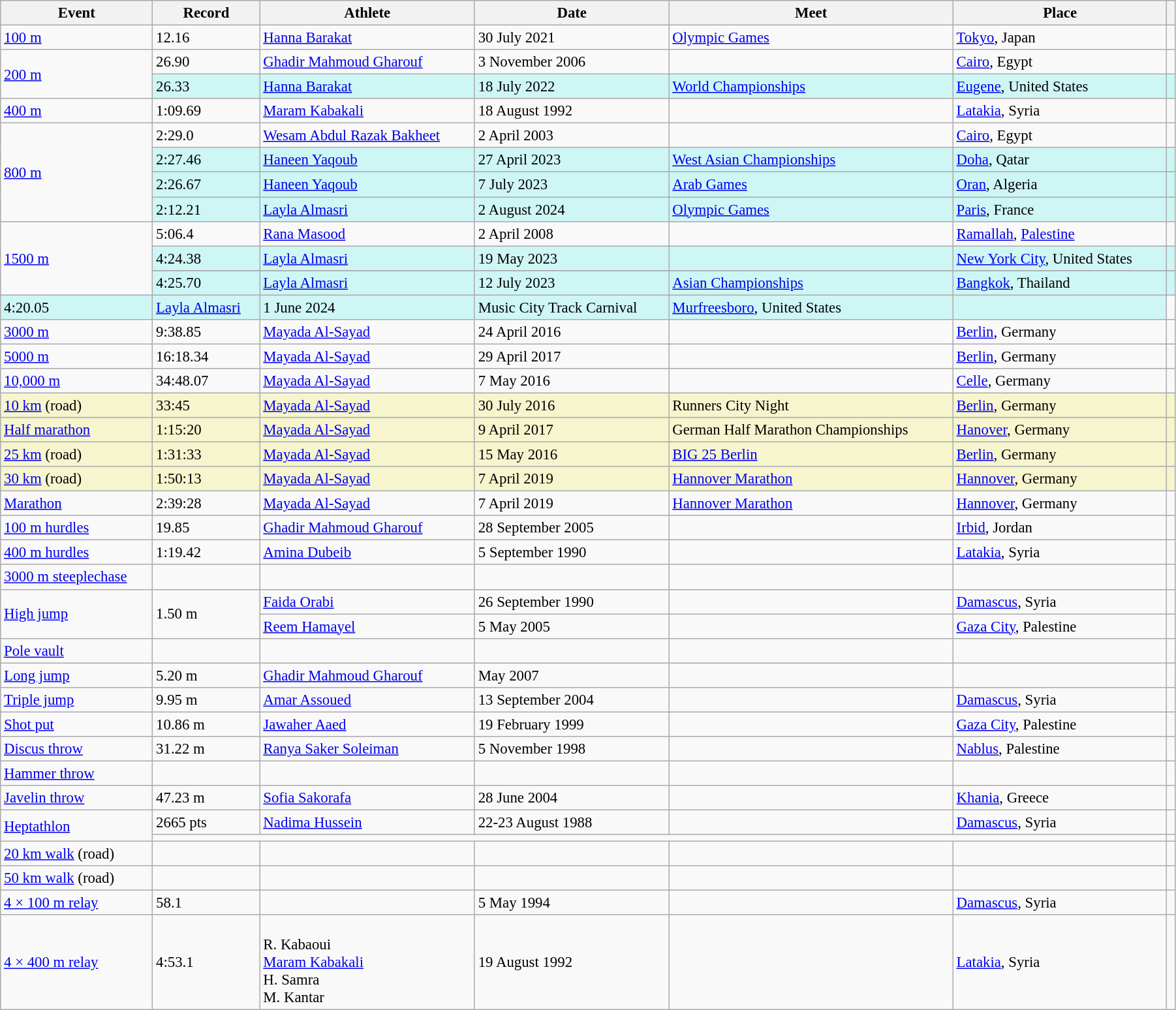<table class="wikitable" style="font-size:95%; width: 95%;">
<tr>
<th>Event</th>
<th>Record</th>
<th>Athlete</th>
<th>Date</th>
<th>Meet</th>
<th>Place</th>
<th></th>
</tr>
<tr>
<td><a href='#'>100 m</a></td>
<td>12.16 </td>
<td><a href='#'>Hanna Barakat</a></td>
<td>30 July 2021</td>
<td><a href='#'>Olympic Games</a></td>
<td><a href='#'>Tokyo</a>, Japan</td>
<td></td>
</tr>
<tr>
<td rowspan=2><a href='#'>200 m</a></td>
<td>26.90</td>
<td><a href='#'>Ghadir Mahmoud Gharouf</a></td>
<td>3 November 2006</td>
<td></td>
<td><a href='#'>Cairo</a>, Egypt</td>
<td></td>
</tr>
<tr bgcolor=#CEF6F5>
<td>26.33 </td>
<td><a href='#'>Hanna Barakat</a></td>
<td>18 July 2022</td>
<td><a href='#'>World Championships</a></td>
<td><a href='#'>Eugene</a>, United States</td>
<td></td>
</tr>
<tr>
<td><a href='#'>400 m</a></td>
<td>1:09.69</td>
<td><a href='#'>Maram Kabakali</a></td>
<td>18 August 1992</td>
<td></td>
<td><a href='#'>Latakia</a>, Syria</td>
<td></td>
</tr>
<tr>
<td rowspan=4><a href='#'>800 m</a></td>
<td>2:29.0</td>
<td><a href='#'>Wesam Abdul Razak Bakheet</a></td>
<td>2 April 2003</td>
<td></td>
<td><a href='#'>Cairo</a>, Egypt</td>
<td></td>
</tr>
<tr bgcolor="#CEF6F5">
<td>2:27.46</td>
<td><a href='#'>Haneen Yaqoub</a></td>
<td>27 April 2023</td>
<td><a href='#'>West Asian Championships</a></td>
<td><a href='#'>Doha</a>, Qatar</td>
<td></td>
</tr>
<tr bgcolor="#CEF6F5">
<td>2:26.67</td>
<td><a href='#'>Haneen Yaqoub</a></td>
<td>7 July 2023</td>
<td><a href='#'>Arab Games</a></td>
<td><a href='#'>Oran</a>, Algeria</td>
<td></td>
</tr>
<tr bgcolor="#CEF6F5">
<td>2:12.21</td>
<td><a href='#'>Layla Almasri</a></td>
<td>2 August 2024</td>
<td><a href='#'>Olympic Games</a></td>
<td><a href='#'>Paris</a>, France</td>
<td></td>
</tr>
<tr>
<td rowspan=4><a href='#'>1500 m</a></td>
<td>5:06.4</td>
<td><a href='#'>Rana Masood</a></td>
<td>2 April 2008</td>
<td></td>
<td><a href='#'>Ramallah</a>, <a href='#'>Palestine</a></td>
<td></td>
</tr>
<tr bgcolor="#CEF6F5">
<td>4:24.38</td>
<td><a href='#'>Layla Almasri</a></td>
<td>19 May 2023</td>
<td></td>
<td><a href='#'>New York City</a>, United States</td>
<td></td>
</tr>
<tr>
</tr>
<tr bgcolor="#CEF6F5">
<td>4:25.70</td>
<td><a href='#'>Layla Almasri</a></td>
<td>12 July 2023</td>
<td><a href='#'>Asian Championships</a></td>
<td><a href='#'>Bangkok</a>, Thailand</td>
<td></td>
</tr>
<tr bgcolor="#CEF6F5">
<td>4:20.05</td>
<td><a href='#'>Layla Almasri</a></td>
<td>1 June 2024</td>
<td>Music City Track Carnival</td>
<td><a href='#'>Murfreesboro</a>, United States</td>
<td></td>
</tr>
<tr>
<td><a href='#'>3000 m</a></td>
<td>9:38.85</td>
<td><a href='#'>Mayada Al-Sayad</a></td>
<td>24 April 2016</td>
<td></td>
<td><a href='#'>Berlin</a>, Germany</td>
<td></td>
</tr>
<tr>
<td><a href='#'>5000 m</a></td>
<td>16:18.34</td>
<td><a href='#'>Mayada Al-Sayad</a></td>
<td>29 April 2017</td>
<td></td>
<td><a href='#'>Berlin</a>, Germany</td>
<td></td>
</tr>
<tr>
<td><a href='#'>10,000 m</a></td>
<td>34:48.07</td>
<td><a href='#'>Mayada Al-Sayad</a></td>
<td>7 May 2016</td>
<td></td>
<td><a href='#'>Celle</a>, Germany</td>
<td></td>
</tr>
<tr style="background:#f6F5CE;">
<td><a href='#'>10 km</a> (road)</td>
<td>33:45</td>
<td><a href='#'>Mayada Al-Sayad</a></td>
<td>30 July 2016</td>
<td>Runners City Night</td>
<td><a href='#'>Berlin</a>, Germany</td>
<td></td>
</tr>
<tr style="background:#f6F5CE;">
<td><a href='#'>Half marathon</a></td>
<td>1:15:20</td>
<td><a href='#'>Mayada Al-Sayad</a></td>
<td>9 April 2017</td>
<td>German Half Marathon Championships</td>
<td><a href='#'>Hanover</a>, Germany</td>
<td></td>
</tr>
<tr style="background:#f6F5CE;">
<td><a href='#'>25 km</a> (road)</td>
<td>1:31:33</td>
<td><a href='#'>Mayada Al-Sayad</a></td>
<td>15 May 2016</td>
<td><a href='#'>BIG 25 Berlin</a></td>
<td><a href='#'>Berlin</a>, Germany</td>
<td></td>
</tr>
<tr style="background:#f6F5CE;">
<td><a href='#'>30 km</a> (road)</td>
<td>1:50:13</td>
<td><a href='#'>Mayada Al-Sayad</a></td>
<td>7 April 2019</td>
<td><a href='#'>Hannover Marathon</a></td>
<td><a href='#'>Hannover</a>, Germany</td>
<td></td>
</tr>
<tr>
<td><a href='#'>Marathon</a></td>
<td>2:39:28</td>
<td><a href='#'>Mayada Al-Sayad</a></td>
<td>7 April 2019</td>
<td><a href='#'>Hannover Marathon</a></td>
<td><a href='#'>Hannover</a>, Germany</td>
<td></td>
</tr>
<tr>
<td><a href='#'>100 m hurdles</a></td>
<td>19.85 </td>
<td><a href='#'>Ghadir Mahmoud Gharouf</a></td>
<td>28 September 2005</td>
<td></td>
<td><a href='#'>Irbid</a>, Jordan</td>
<td></td>
</tr>
<tr>
<td><a href='#'>400 m hurdles</a></td>
<td>1:19.42</td>
<td><a href='#'>Amina Dubeib</a></td>
<td>5 September 1990</td>
<td></td>
<td><a href='#'>Latakia</a>, Syria</td>
<td></td>
</tr>
<tr>
<td><a href='#'>3000 m steeplechase</a></td>
<td></td>
<td></td>
<td></td>
<td></td>
<td></td>
<td></td>
</tr>
<tr>
<td rowspan=2><a href='#'>High jump</a></td>
<td rowspan=2>1.50 m</td>
<td><a href='#'>Faida Orabi</a></td>
<td>26 September 1990</td>
<td></td>
<td><a href='#'>Damascus</a>, Syria</td>
<td></td>
</tr>
<tr>
<td><a href='#'>Reem Hamayel</a></td>
<td>5 May 2005</td>
<td></td>
<td><a href='#'>Gaza City</a>, Palestine</td>
<td></td>
</tr>
<tr>
<td><a href='#'>Pole vault</a></td>
<td></td>
<td></td>
<td></td>
<td></td>
<td></td>
<td></td>
</tr>
<tr>
<td><a href='#'>Long jump</a></td>
<td>5.20 m</td>
<td><a href='#'>Ghadir Mahmoud Gharouf</a></td>
<td>May 2007</td>
<td></td>
<td></td>
<td></td>
</tr>
<tr>
<td><a href='#'>Triple jump</a></td>
<td>9.95 m</td>
<td><a href='#'>Amar Assoued</a></td>
<td>13 September 2004</td>
<td></td>
<td><a href='#'>Damascus</a>, Syria</td>
<td></td>
</tr>
<tr>
<td><a href='#'>Shot put</a></td>
<td>10.86 m</td>
<td><a href='#'>Jawaher Aaed</a></td>
<td>19 February 1999</td>
<td></td>
<td><a href='#'>Gaza City</a>, Palestine</td>
<td></td>
</tr>
<tr>
<td><a href='#'>Discus throw</a></td>
<td>31.22 m</td>
<td><a href='#'>Ranya Saker Soleiman</a></td>
<td>5 November 1998</td>
<td></td>
<td><a href='#'>Nablus</a>, Palestine</td>
<td></td>
</tr>
<tr>
<td><a href='#'>Hammer throw</a></td>
<td></td>
<td></td>
<td></td>
<td></td>
<td></td>
<td></td>
</tr>
<tr>
<td><a href='#'>Javelin throw</a></td>
<td>47.23 m</td>
<td><a href='#'>Sofia Sakorafa</a></td>
<td>28 June 2004</td>
<td></td>
<td><a href='#'>Khania</a>, Greece</td>
<td></td>
</tr>
<tr>
<td rowspan=2><a href='#'>Heptathlon</a></td>
<td>2665 pts </td>
<td><a href='#'>Nadima Hussein</a></td>
<td>22-23 August 1988</td>
<td></td>
<td><a href='#'>Damascus</a>, Syria</td>
<td></td>
</tr>
<tr>
<td colspan=5></td>
<td></td>
</tr>
<tr>
<td><a href='#'>20 km walk</a> (road)</td>
<td></td>
<td></td>
<td></td>
<td></td>
<td></td>
<td></td>
</tr>
<tr>
<td><a href='#'>50 km walk</a> (road)</td>
<td></td>
<td></td>
<td></td>
<td></td>
<td></td>
<td></td>
</tr>
<tr>
<td><a href='#'>4 × 100 m relay</a></td>
<td>58.1 </td>
<td></td>
<td>5 May 1994</td>
<td></td>
<td><a href='#'>Damascus</a>, Syria</td>
<td></td>
</tr>
<tr>
<td><a href='#'>4 × 400 m relay</a></td>
<td>4:53.1 </td>
<td><br>R. Kabaoui<br><a href='#'>Maram Kabakali</a><br>H. Samra<br>M. Kantar</td>
<td>19 August 1992</td>
<td></td>
<td><a href='#'>Latakia</a>, Syria</td>
<td></td>
</tr>
</table>
